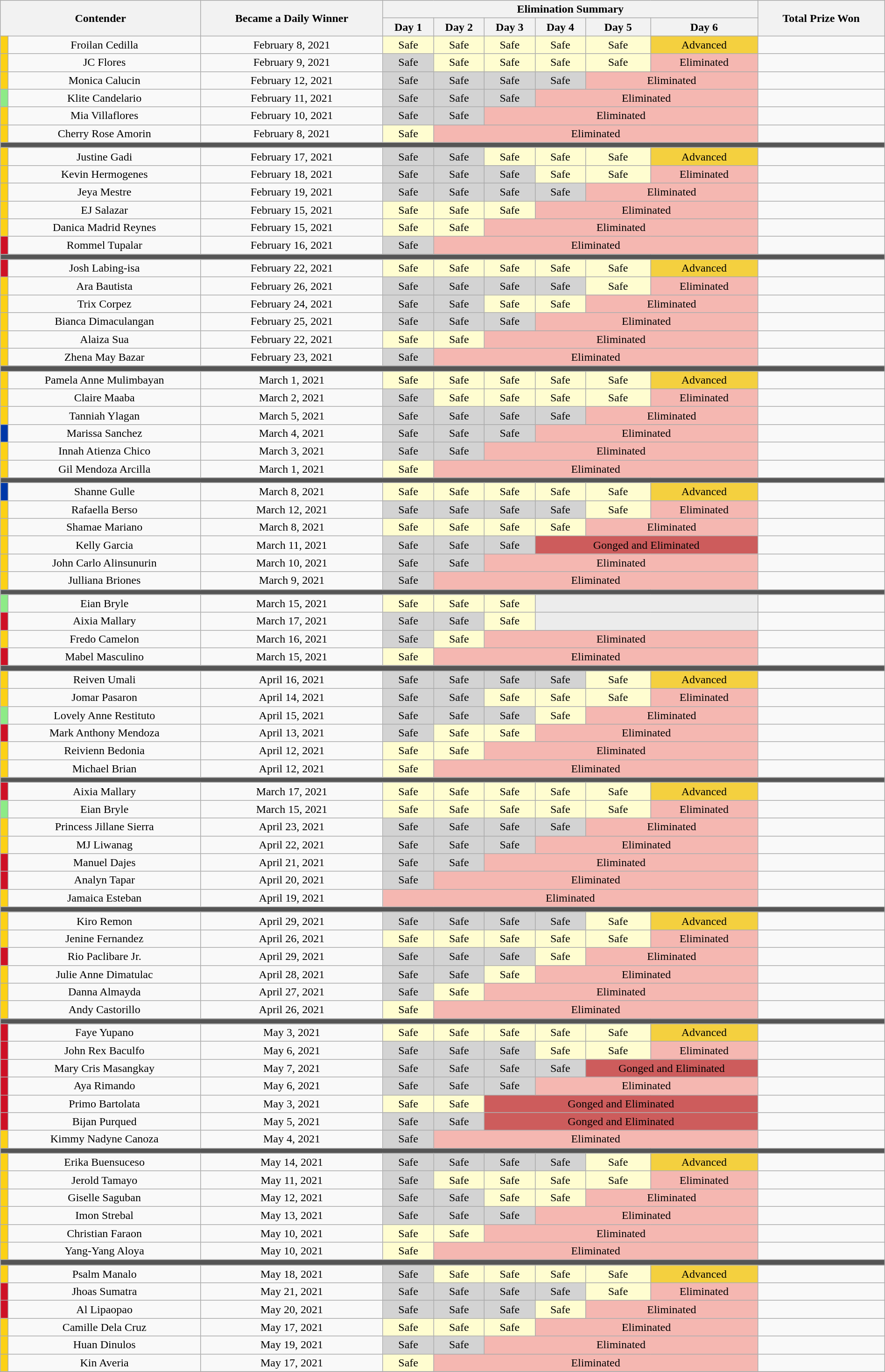<table class="wikitable mw-collapsible mw-collapsed" style="text-align:center; width:100%;">
<tr>
<th colspan="2" rowspan="2">Contender</th>
<th rowspan="2">Became a Daily Winner</th>
<th colspan="6">Elimination Summary</th>
<th rowspan="2">Total Prize Won</th>
</tr>
<tr>
<th>Day 1</th>
<th>Day 2</th>
<th>Day 3</th>
<th>Day 4</th>
<th>Day 5</th>
<th>Day 6</th>
</tr>
<tr>
<th style="background-color:#FCD116;"></th>
<td>Froilan Cedilla</td>
<td>February 8, 2021</td>
<td style="background-color:#FFFDD0;">Safe</td>
<td style="background-color:#FFFDD0;">Safe</td>
<td style="background-color:#FFFDD0;">Safe</td>
<td style="background-color:#FFFDD0;">Safe</td>
<td style="background-color:#FFFDD0;">Safe</td>
<td style="background-color:#F4D03F;">Advanced</td>
<td></td>
</tr>
<tr>
<th style="background-color:#FCD116;"></th>
<td>JC Flores</td>
<td>February 9, 2021</td>
<td style="background-color:lightgray;">Safe</td>
<td style="background-color:#FFFDD0;">Safe</td>
<td style="background-color:#FFFDD0;">Safe</td>
<td style="background-color:#FFFDD0;">Safe</td>
<td style="background-color:#FFFDD0;">Safe</td>
<td style="background-color:#F5B7B1;">Eliminated</td>
<td></td>
</tr>
<tr>
<th style="background-color:#FCD116;"></th>
<td style="background-color:__;">Monica Calucin</td>
<td style="background-color:__;">February 12, 2021</td>
<td style="background-color:lightgray;">Safe</td>
<td style="background-color:lightgray;">Safe</td>
<td style="background-color:lightgray;">Safe</td>
<td style="background-color:lightgray;">Safe</td>
<td colspan="2" style="background-color:#F5B7B1;">Eliminated</td>
<td></td>
</tr>
<tr>
<th style="background-color:#8deb87;"></th>
<td style="background-color:__;">Klite Candelario</td>
<td style="background-color:__;">February 11, 2021</td>
<td style="background-color:lightgray;">Safe</td>
<td style="background-color:lightgray;">Safe</td>
<td style="background-color:lightgray;">Safe</td>
<td colspan="3" style="background-color:#F5B7B1;">Eliminated</td>
<td></td>
</tr>
<tr>
<th style="background-color:#FCD116;"></th>
<td style="background-color:__;">Mia Villaflores</td>
<td style="background-color:__;">February 10, 2021</td>
<td style="background-color:lightgray;">Safe</td>
<td style="background-color:lightgray;">Safe</td>
<td colspan="4" style="background-color:#F5B7B1;">Eliminated</td>
<td></td>
</tr>
<tr>
<th style="background-color:#FCD116;"></th>
<td>Cherry Rose Amorin</td>
<td>February 8, 2021</td>
<td style="background-color:#FFFDD0;">Safe</td>
<td colspan="5" style="background-color:#F5B7B1;">Eliminated</td>
<td></td>
</tr>
<tr>
<th colspan="10" style="background:#555;"></th>
</tr>
<tr>
<th style="background-color:#FCD116;"></th>
<td>Justine Gadi</td>
<td>February 17, 2021</td>
<td style="background-color:lightgray;">Safe</td>
<td style="background-color:lightgray;">Safe</td>
<td style="background-color:#FFFDD0;">Safe</td>
<td style="background-color:#FFFDD0;">Safe</td>
<td style="background-color:#FFFDD0;">Safe</td>
<td style="background-color:#F4D03F;">Advanced</td>
<td></td>
</tr>
<tr>
<th style="background-color:#FCD116;"></th>
<td>Kevin Hermogenes</td>
<td>February 18, 2021</td>
<td style="background-color:lightgray;">Safe</td>
<td style="background-color:lightgray;">Safe</td>
<td style="background-color:lightgray;">Safe</td>
<td style="background-color:#FFFDD0;">Safe</td>
<td style="background-color:#FFFDD0;">Safe</td>
<td style="background-color:#F5B7B1;">Eliminated</td>
<td></td>
</tr>
<tr>
<th style="background-color:#FCD116;"></th>
<td>Jeya Mestre</td>
<td>February 19, 2021</td>
<td style="background-color:lightgray;">Safe</td>
<td style="background-color:lightgray;">Safe</td>
<td style="background-color:lightgray;">Safe</td>
<td style="background-color:lightgray;">Safe</td>
<td colspan="2" style="background-color:#F5B7B1;">Eliminated</td>
<td></td>
</tr>
<tr>
<th style="background-color:#FCD116;"></th>
<td>EJ Salazar</td>
<td>February 15, 2021</td>
<td style="background-color:#FFFDD0;">Safe</td>
<td style="background-color:#FFFDD0;">Safe</td>
<td style="background-color:#FFFDD0;">Safe</td>
<td colspan="3" style="background-color:#F5B7B1;">Eliminated</td>
<td></td>
</tr>
<tr>
<th style="background-color:#FCD116;"></th>
<td>Danica Madrid Reynes</td>
<td>February 15, 2021</td>
<td style="background-color:#FFFDD0;">Safe</td>
<td style="background-color:#FFFDD0;">Safe</td>
<td colspan="4" style="background-color:#F5B7B1;">Eliminated</td>
<td></td>
</tr>
<tr>
<th style="background-color:#CE1126;"></th>
<td>Rommel Tupalar</td>
<td>February 16, 2021</td>
<td style="background-color:lightgray;">Safe</td>
<td colspan="5" style="background-color:#F5B7B1;">Eliminated</td>
<td></td>
</tr>
<tr>
<th colspan="10" style="background:#555;"></th>
</tr>
<tr>
<th style="background-color:#CE1126;"></th>
<td>Josh Labing-isa</td>
<td>February 22, 2021</td>
<td style="background-color:#FFFDD0;">Safe</td>
<td style="background-color:#FFFDD0;">Safe</td>
<td style="background-color:#FFFDD0;">Safe</td>
<td style="background-color:#FFFDD0;">Safe</td>
<td style="background-color:#FFFDD0;">Safe</td>
<td style="background-color:#F4D03F;">Advanced</td>
<td></td>
</tr>
<tr>
<th style="background-color:#FCD116;"></th>
<td>Ara Bautista</td>
<td>February 26, 2021</td>
<td style="background-color:lightgray;">Safe</td>
<td style="background-color:lightgray;">Safe</td>
<td style="background-color:lightgray;">Safe</td>
<td style="background-color:lightgray;">Safe</td>
<td style="background-color:#FFFDD0;">Safe</td>
<td style="background-color:#F5B7B1;">Eliminated</td>
<td></td>
</tr>
<tr>
<th style="background-color:#FCD116;"></th>
<td>Trix Corpez</td>
<td>February 24, 2021</td>
<td style="background-color:lightgray;">Safe</td>
<td style="background-color:lightgray;">Safe</td>
<td style="background-color:#FFFDD0;">Safe</td>
<td style="background-color:#FFFDD0;">Safe</td>
<td colspan="2" style="background-color:#F5B7B1;">Eliminated</td>
<td></td>
</tr>
<tr>
<th style="background-color:#FCD116;"></th>
<td>Bianca Dimaculangan</td>
<td>February 25, 2021</td>
<td style="background-color:lightgray;">Safe</td>
<td style="background-color:lightgray;">Safe</td>
<td style="background-color:lightgray;">Safe</td>
<td colspan="3" style="background-color:#F5B7B1;">Eliminated</td>
<td></td>
</tr>
<tr>
<th style="background-color:#FCD116;"></th>
<td>Alaiza Sua</td>
<td>February 22, 2021</td>
<td style="background-color:#FFFDD0;">Safe</td>
<td style="background-color:#FFFDD0;">Safe</td>
<td colspan="4" style="background-color:#F5B7B1;">Eliminated</td>
<td></td>
</tr>
<tr>
<th style="background-color:#FCD116;"></th>
<td>Zhena May Bazar</td>
<td>February 23, 2021</td>
<td style="background-color:lightgray;">Safe</td>
<td colspan="5" style="background-color:#F5B7B1;">Eliminated</td>
<td></td>
</tr>
<tr>
<th colspan="10" style="background:#555;"></th>
</tr>
<tr>
<th style="background-color:#FCD116;"></th>
<td>Pamela Anne Mulimbayan</td>
<td>March 1, 2021</td>
<td style="background-color:#FFFDD0;">Safe</td>
<td style="background-color:#FFFDD0;">Safe</td>
<td style="background-color:#FFFDD0;">Safe</td>
<td style="background-color:#FFFDD0;">Safe</td>
<td style="background-color:#FFFDD0;">Safe</td>
<td style="background-color:#F4D03F;">Advanced</td>
<td></td>
</tr>
<tr>
<th style="background-color:#FCD116;"></th>
<td>Claire Maaba</td>
<td>March 2, 2021</td>
<td style="background-color:lightgray;">Safe</td>
<td style="background-color:#FFFDD0;">Safe</td>
<td style="background-color:#FFFDD0;">Safe</td>
<td style="background-color:#FFFDD0;">Safe</td>
<td style="background-color:#FFFDD0;">Safe</td>
<td style="background-color:#F5B7B1;">Eliminated</td>
<td></td>
</tr>
<tr>
<th style="background-color:#FCD116;"></th>
<td>Tanniah Ylagan</td>
<td>March 5, 2021</td>
<td style="background-color:lightgray;">Safe</td>
<td style="background-color:lightgray;">Safe</td>
<td style="background-color:lightgray;">Safe</td>
<td style="background-color:lightgray;">Safe</td>
<td colspan="2" style="background-color:#F5B7B1;">Eliminated</td>
<td></td>
</tr>
<tr>
<th style="background-color:#0038A8;"></th>
<td>Marissa Sanchez</td>
<td>March 4, 2021</td>
<td style="background-color:lightgray;">Safe</td>
<td style="background-color:lightgray;">Safe</td>
<td style="background-color:lightgray;">Safe</td>
<td colspan="3" style="background-color:#F5B7B1;">Eliminated</td>
<td></td>
</tr>
<tr>
<th style="background-color:#FCD116;"></th>
<td>Innah Atienza Chico</td>
<td>March 3, 2021</td>
<td style="background-color:lightgray;">Safe</td>
<td style="background-color:lightgray;">Safe</td>
<td colspan="4" style="background-color:#F5B7B1;">Eliminated</td>
<td></td>
</tr>
<tr>
<th style="background-color:#FCD116;"></th>
<td>Gil Mendoza Arcilla</td>
<td>March 1, 2021</td>
<td style="background-color:#FFFDD0;">Safe</td>
<td colspan="5" style="background-color:#F5B7B1;">Eliminated</td>
<td></td>
</tr>
<tr>
<th colspan="10" style="background:#555;"></th>
</tr>
<tr>
<th style="background-color:#0038A8;"></th>
<td>Shanne Gulle</td>
<td>March 8, 2021</td>
<td style="background-color:#FFFDD0;">Safe</td>
<td style="background-color:#FFFDD0;">Safe</td>
<td style="background-color:#FFFDD0;">Safe</td>
<td style="background-color:#FFFDD0;">Safe</td>
<td style="background-color:#FFFDD0;">Safe</td>
<td style="background-color:#F4D03F;">Advanced</td>
<td></td>
</tr>
<tr>
<th style="background-color:#FCD116;"></th>
<td>Rafaella Berso</td>
<td>March 12, 2021</td>
<td style="background-color:lightgray;">Safe</td>
<td style="background-color:lightgray;">Safe</td>
<td style="background-color:lightgray;">Safe</td>
<td style="background-color:lightgray;">Safe</td>
<td style="background-color:#FFFDD0;">Safe</td>
<td style="background-color:#F5B7B1;">Eliminated</td>
<td></td>
</tr>
<tr>
<th style="background-color:#FCD116;"></th>
<td>Shamae Mariano</td>
<td>March 8, 2021</td>
<td style="background-color:#FFFDD0;">Safe</td>
<td style="background-color:#FFFDD0;">Safe</td>
<td style="background-color:#FFFDD0;">Safe</td>
<td style="background-color:#FFFDD0;">Safe</td>
<td colspan="2" style="background-color:#F5B7B1;">Eliminated</td>
<td></td>
</tr>
<tr>
<th style="background-color:#FCD116;"></th>
<td>Kelly Garcia</td>
<td>March 11, 2021</td>
<td style="background-color:lightgray;">Safe</td>
<td style="background-color:lightgray;">Safe</td>
<td style="background-color:lightgray;">Safe</td>
<td colspan="3" style="background-color:#CD5C5C;">Gonged and Eliminated</td>
<td></td>
</tr>
<tr>
<th style="background-color:#FCD116;"></th>
<td>John Carlo Alinsunurin</td>
<td>March 10, 2021</td>
<td style="background-color:lightgray;">Safe</td>
<td style="background-color:lightgray;">Safe</td>
<td colspan="4" style="background-color:#F5B7B1;">Eliminated</td>
<td></td>
</tr>
<tr>
<th style="background-color:#FCD116;"></th>
<td>Julliana Briones</td>
<td>March 9, 2021</td>
<td style="background-color:lightgray;">Safe</td>
<td colspan="5" style="background-color:#F5B7B1;">Eliminated</td>
<td></td>
</tr>
<tr>
<th colspan="10" style="background:#555;"></th>
</tr>
<tr>
<th style="background-color:#8deb87;"></th>
<td>Eian Bryle</td>
<td>March 15, 2021</td>
<td style="background-color:#FFFDD0;">Safe</td>
<td style="background-color:#FFFDD0;">Safe</td>
<td style="background-color:#FFFDD0;">Safe</td>
<td colspan="3" style="background-color:#ececec;"></td>
<td></td>
</tr>
<tr>
<th style="background-color:#CE1126;"></th>
<td>Aixia Mallary</td>
<td>March 17, 2021</td>
<td style="background-color:lightgray;">Safe</td>
<td style="background-color:lightgray;">Safe</td>
<td style="background-color:#FFFDD0;">Safe</td>
<td colspan="3" style="background-color:#ececec;"></td>
<td></td>
</tr>
<tr>
<th style="background-color:#FCD116;"></th>
<td>Fredo Camelon</td>
<td>March 16, 2021</td>
<td style="background-color:lightgray;">Safe</td>
<td style="background-color:#FFFDD0;">Safe</td>
<td colspan="4" style="background-color:#F5B7B1;">Eliminated</td>
<td></td>
</tr>
<tr>
<th style="background-color:#CE1126;"></th>
<td>Mabel Masculino</td>
<td>March 15, 2021</td>
<td style="background-color:#FFFDD0;">Safe</td>
<td colspan="5" style="background-color:#F5B7B1;">Eliminated</td>
<td></td>
</tr>
<tr>
<th colspan="10" style="background:#555;"></th>
</tr>
<tr>
<th style="background-color:#FCD116;"></th>
<td>Reiven Umali</td>
<td>April 16, 2021</td>
<td style="background-color:lightgray;">Safe</td>
<td style="background-color:lightgray;">Safe</td>
<td style="background-color:lightgray;">Safe</td>
<td style="background-color:lightgray;">Safe</td>
<td style="background-color:#FFFDD0;">Safe</td>
<td style="background-color:#F4D03F;">Advanced</td>
<td></td>
</tr>
<tr>
<th style="background-color:#FCD116;"></th>
<td>Jomar Pasaron</td>
<td>April 14, 2021</td>
<td style="background-color:lightgray;">Safe</td>
<td style="background-color:lightgray;">Safe</td>
<td style="background-color:#FFFDD0;">Safe</td>
<td style="background-color:#FFFDD0;">Safe</td>
<td style="background-color:#FFFDD0;">Safe</td>
<td style="background-color:#F5B7B1;">Eliminated</td>
<td></td>
</tr>
<tr>
<th style="background-color:#8deb87;"></th>
<td>Lovely Anne Restituto</td>
<td>April 15, 2021</td>
<td style="background-color:lightgray;">Safe</td>
<td style="background-color:lightgray;">Safe</td>
<td style="background-color:lightgray;">Safe</td>
<td style="background-color:#FFFDD0">Safe</td>
<td colspan="2" style="background-color:#F5B7B1;">Eliminated</td>
<td></td>
</tr>
<tr>
<th style="background-color:#CE1126;"></th>
<td>Mark Anthony Mendoza</td>
<td>April 13, 2021</td>
<td style="background-color:lightgray;">Safe</td>
<td style="background-color:#FFFDD0;">Safe</td>
<td style="background-color:#FFFDD0;">Safe</td>
<td colspan="3" style="background-color:#F5B7B1;">Eliminated</td>
<td></td>
</tr>
<tr>
<th style="background-color:#FCD116;"></th>
<td>Reivienn Bedonia</td>
<td>April 12, 2021</td>
<td style="background-color:#FFFDD0;">Safe</td>
<td style="background-color:#FFFDD0;">Safe</td>
<td colspan="4" style="background-color:#F5B7B1;">Eliminated</td>
<td></td>
</tr>
<tr>
<th style="background-color:#FCD116;"></th>
<td>Michael Brian</td>
<td>April 12, 2021</td>
<td style="background-color:#FFFDD0;">Safe</td>
<td colspan="5" style="background-color:#F5B7B1;">Eliminated</td>
<td></td>
</tr>
<tr>
<th colspan="10" style="background:#555;"></th>
</tr>
<tr>
<th style="background-color:#CE1126;"></th>
<td>Aixia Mallary</td>
<td>March 17, 2021</td>
<td style="background-color:#FFFDD0;">Safe</td>
<td style="background-color:#FFFDD0;">Safe</td>
<td style="background-color:#FFFDD0;">Safe</td>
<td style="background-color:#FFFDD0;">Safe</td>
<td style="background-color:#FFFDD0;">Safe</td>
<td style="background-color:#F4D03F;">Advanced</td>
<td></td>
</tr>
<tr>
<th style="background-color:#8deb87;"></th>
<td>Eian Bryle</td>
<td>March 15, 2021</td>
<td style="background-color:#FFFDD0;">Safe</td>
<td style="background-color:#FFFDD0;">Safe</td>
<td style="background-color:#FFFDD0;">Safe</td>
<td style="background-color:#FFFDD0;">Safe</td>
<td style="background-color:#FFFDD0;">Safe</td>
<td style="background-color:#F5B7B1;">Eliminated</td>
<td></td>
</tr>
<tr>
<th style="background-color:#FCD116;"></th>
<td>Princess Jillane Sierra</td>
<td>April 23, 2021</td>
<td style="background-color:lightgray;">Safe</td>
<td style="background-color:lightgray;">Safe</td>
<td style="background-color:lightgray;">Safe</td>
<td style="background-color:lightgray;">Safe</td>
<td colspan="2" style="background-color:#F5B7B1;">Eliminated</td>
<td></td>
</tr>
<tr>
<th style="background-color:#FCD116;"></th>
<td>MJ Liwanag</td>
<td>April 22, 2021</td>
<td style="background-color:lightgray;">Safe</td>
<td style="background-color:lightgray;">Safe</td>
<td style="background-color:lightgray;">Safe</td>
<td colspan="3" style="background-color:#F5B7B1;">Eliminated</td>
<td></td>
</tr>
<tr>
<th style="background-color:#CE1126;"></th>
<td>Manuel Dajes</td>
<td>April 21, 2021</td>
<td style="background-color:lightgray;">Safe</td>
<td style="background-color:lightgray;">Safe</td>
<td colspan="4" style="background-color:#F5B7B1;">Eliminated</td>
<td></td>
</tr>
<tr>
<th style="background-color:#CE1126;"></th>
<td>Analyn Tapar</td>
<td>April 20, 2021</td>
<td style="background-color:lightgray;">Safe</td>
<td colspan="5" style="background-color:#F5B7B1;">Eliminated</td>
<td></td>
</tr>
<tr>
<th style="background-color:#FCD116;"></th>
<td>Jamaica Esteban</td>
<td>April 19, 2021</td>
<td colspan="6" style="background-color:#F5B7B1;">Eliminated</td>
<td></td>
</tr>
<tr>
<th colspan="10" style="background:#555;"></th>
</tr>
<tr>
<th style="background-color:#FCD116;"></th>
<td>Kiro Remon</td>
<td>April 29, 2021</td>
<td style="background-color:lightgray;">Safe</td>
<td style="background-color:lightgray;">Safe</td>
<td style="background-color:lightgray;">Safe</td>
<td style="background-color:lightgray;">Safe</td>
<td style="background-color:#FFFDD0;">Safe</td>
<td style="background-color:#F4D03F">Advanced</td>
<td></td>
</tr>
<tr>
<th style="background-color:#FCD116;"></th>
<td>Jenine Fernandez</td>
<td>April 26, 2021</td>
<td style="background-color:#FFFDD0;">Safe</td>
<td style="background-color:#FFFDD0;">Safe</td>
<td style="background-color:#FFFDD0;">Safe</td>
<td style="background-color:#FFFDD0;">Safe</td>
<td style="background-color:#FFFDD0;">Safe</td>
<td style="background-color:#F5B7B1;">Eliminated</td>
<td></td>
</tr>
<tr>
<th style="background-color:#CE1126;"></th>
<td>Rio Paclibare Jr.</td>
<td>April 29, 2021</td>
<td style="background-color:lightgray;">Safe</td>
<td style="background-color:lightgray;">Safe</td>
<td style="background-color:lightgray;">Safe</td>
<td style="background-color:#FFFDD0;">Safe</td>
<td colspan="2" style="background-color:#F5B7B1;">Eliminated</td>
<td></td>
</tr>
<tr>
<th style="background-color:#FCD116;"></th>
<td>Julie Anne Dimatulac</td>
<td>April 28, 2021</td>
<td style="background-color:lightgray;">Safe</td>
<td style="background-color:lightgray;">Safe</td>
<td style="background-color:#FFFDD0;">Safe</td>
<td colspan="3" style="background-color:#F5B7B1;">Eliminated</td>
<td></td>
</tr>
<tr>
<th style="background-color:#FCD116;"></th>
<td>Danna Almayda</td>
<td>April 27, 2021</td>
<td style="background-color:lightgray;">Safe</td>
<td style="background-color:#FFFDD0;">Safe</td>
<td colspan="4" style="background-color:#F5B7B1;">Eliminated</td>
<td></td>
</tr>
<tr>
<th style="background-color:#FCD116;"></th>
<td>Andy Castorillo</td>
<td>April 26, 2021</td>
<td style="background-color:#FFFDD0;">Safe</td>
<td colspan="5" style="background-color:#F5B7B1;">Eliminated</td>
<td></td>
</tr>
<tr>
<th colspan="10" style="background:#555;"></th>
</tr>
<tr>
<th style="background-color:#CE1126;"></th>
<td>Faye Yupano</td>
<td>May 3, 2021</td>
<td style="background-color:#FFFDD0;">Safe</td>
<td style="background-color:#FFFDD0;">Safe</td>
<td style="background-color:#FFFDD0;">Safe</td>
<td style="background-color:#FFFDD0;">Safe</td>
<td style="background-color:#FFFDD0;">Safe</td>
<td style="background-color:#F4D03F;">Advanced</td>
<td></td>
</tr>
<tr>
<th style="background-color:#CE1126;"></th>
<td>John Rex Baculfo</td>
<td>May 6, 2021</td>
<td style="background-color:lightgray;">Safe</td>
<td style="background-color:lightgray;">Safe</td>
<td style="background-color:lightgray;">Safe</td>
<td style="background-color:#FFFDD0;">Safe</td>
<td style="background-color:#FFFDD0;">Safe</td>
<td style="background-color:#F5B7B1;">Eliminated</td>
<td></td>
</tr>
<tr>
<th style="background-color:#CE1126;"></th>
<td>Mary Cris Masangkay</td>
<td>May 7, 2021</td>
<td style="background-color:lightgray;">Safe</td>
<td style="background-color:lightgray;">Safe</td>
<td style="background-color:lightgray;">Safe</td>
<td style="background-color:lightgray;">Safe</td>
<td colspan="2" style="background-color:#CD5C5C;">Gonged and Eliminated</td>
<td></td>
</tr>
<tr>
<th style="background-color:#CE1126;"></th>
<td>Aya Rimando</td>
<td>May 6, 2021</td>
<td style="background-color:lightgray;">Safe</td>
<td style="background-color:lightgray;">Safe</td>
<td style="background-color:lightgray;">Safe</td>
<td colspan="3" style="background-color:#F5B7B1;">Eliminated</td>
<td></td>
</tr>
<tr>
<th style="background-color:#CE1126;"></th>
<td>Primo Bartolata</td>
<td>May 3, 2021</td>
<td style="background-color:#FFFDD0;">Safe</td>
<td style="background-color:#FFFDD0;">Safe</td>
<td colspan="4" style="background-color:#CD5C5C;">Gonged and Eliminated</td>
<td></td>
</tr>
<tr>
<th style="background-color:#CE1126;"></th>
<td>Bijan Purqued</td>
<td>May 5, 2021</td>
<td style="background-color:lightgray;">Safe</td>
<td style="background-color:lightgray;">Safe</td>
<td colspan="4" style="background-color:#CD5C5C;">Gonged and Eliminated</td>
<td></td>
</tr>
<tr>
<th style="background-color:#FCD116;"></th>
<td>Kimmy Nadyne Canoza</td>
<td>May 4, 2021</td>
<td style="background-color:lightgray;">Safe</td>
<td colspan="5" style="background-color:#F5B7B1;">Eliminated</td>
<td></td>
</tr>
<tr>
<th colspan="10" style="background:#555;"></th>
</tr>
<tr>
<th style="background-color:#FCD116;"></th>
<td>Erika Buensuceso</td>
<td>May 14, 2021</td>
<td style="background-color:lightgray;">Safe</td>
<td style="background-color:lightgray;">Safe</td>
<td style="background-color:lightgray;">Safe</td>
<td style="background-color:lightgray;">Safe</td>
<td style="background-color:#FFFDD0;">Safe</td>
<td style="background-color:#F4D03F;">Advanced</td>
<td></td>
</tr>
<tr>
<th style="background-color:#FCD116;"></th>
<td>Jerold Tamayo</td>
<td>May 11, 2021</td>
<td style="background-color:lightgray;">Safe</td>
<td style="background-color:#FFFDD0;">Safe</td>
<td style="background-color:#FFFDD0;">Safe</td>
<td style="background-color:#FFFDD0;">Safe</td>
<td style="background-color:#FFFDD0;">Safe</td>
<td style="background-color:#F5B7B1;">Eliminated</td>
<td></td>
</tr>
<tr>
<th style="background-color:#FCD116;"></th>
<td>Giselle Saguban</td>
<td>May 12, 2021</td>
<td style="background-color:lightgray;">Safe</td>
<td style="background-color:lightgray;">Safe</td>
<td style="background-color:#FFFDD0;">Safe</td>
<td style="background-color:#FFFDD0;">Safe</td>
<td colspan="2" style="background-color:#F5B7B1;">Eliminated</td>
<td></td>
</tr>
<tr>
<th style="background-color:#FCD116;"></th>
<td>Imon Strebal</td>
<td>May 13, 2021</td>
<td style="background-color:lightgray;">Safe</td>
<td style="background-color:lightgray;">Safe</td>
<td style="background-color:lightgray;">Safe</td>
<td colspan="3" style="background-color:#F5B7B1;">Eliminated</td>
<td></td>
</tr>
<tr>
<th style="background-color:#FCD116;"></th>
<td>Christian Faraon</td>
<td>May 10, 2021</td>
<td style="background-color:#FFFDD0;">Safe</td>
<td style="background-color:#FFFDD0;">Safe</td>
<td colspan="4" style="background-color:#F5B7B1;">Eliminated</td>
<td></td>
</tr>
<tr>
<th style="background-color:#FCD116;"></th>
<td>Yang-Yang Aloya</td>
<td>May 10, 2021</td>
<td style="background-color:#FFFDD0;">Safe</td>
<td colspan="5" style="background-color:#F5B7B1;">Eliminated</td>
<td></td>
</tr>
<tr>
<th colspan="10" style="background:#555;"></th>
</tr>
<tr>
<th style="background-color:#FCD116;"></th>
<td>Psalm Manalo</td>
<td>May 18, 2021</td>
<td style="background-color:lightgray;">Safe</td>
<td style="background-color:#FFFDD0;">Safe</td>
<td style="background-color:#FFFDD0;">Safe</td>
<td style="background-color:#FFFDD0;">Safe</td>
<td style="background-color:#FFFDD0;">Safe</td>
<td style="background-color:#F4D03F;">Advanced</td>
<td></td>
</tr>
<tr>
<th style="background-color:#CE1126;"></th>
<td>Jhoas Sumatra</td>
<td>May 21, 2021</td>
<td style="background-color:lightgray;">Safe</td>
<td style="background-color:lightgray;">Safe</td>
<td style="background-color:lightgray;">Safe</td>
<td style="background-color:lightgray;">Safe</td>
<td style="background-color:#FFFDD0;">Safe</td>
<td style="background-color:#F5B7B1;">Eliminated</td>
<td></td>
</tr>
<tr>
<th style="background-color:#CE1126;"></th>
<td>Al Lipaopao</td>
<td>May 20, 2021</td>
<td style="background-color:lightgray;">Safe</td>
<td style="background-color:lightgray;">Safe</td>
<td style="background-color:lightgray;">Safe</td>
<td style="background-color:#FFFDD0;">Safe</td>
<td colspan="2" style="background-color:#F5B7B1;">Eliminated</td>
<td></td>
</tr>
<tr>
<th style="background-color:#FCD116;"></th>
<td>Camille Dela Cruz</td>
<td>May 17, 2021</td>
<td style="background-color:#FFFDD0;">Safe</td>
<td style="background-color:#FFFDD0;">Safe</td>
<td style="background-color:#FFFDD0;">Safe</td>
<td colspan="3" style="background-color:#F5B7B1;">Eliminated</td>
<td></td>
</tr>
<tr>
<th style="background-color:#FCD116;"></th>
<td>Huan Dinulos</td>
<td>May 19, 2021</td>
<td style="background-color:lightgray;">Safe</td>
<td style="background-color:lightgray;">Safe</td>
<td colspan="4" style="background-color:#F5B7B1;">Eliminated</td>
<td></td>
</tr>
<tr>
<th style="background-color:#FCD116;"></th>
<td>Kin Averia</td>
<td>May 17, 2021</td>
<td style="background-color:#FFFDD0;">Safe</td>
<td colspan="5" style="background-color:#F5B7B1;">Eliminated</td>
<td></td>
</tr>
<tr>
</tr>
</table>
